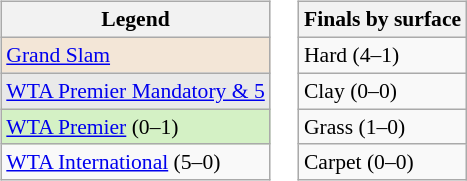<table>
<tr valign=top>
<td><br><table class="wikitable" style="font-size:90%">
<tr>
<th>Legend</th>
</tr>
<tr>
<td bgcolor=#F3E6D7><a href='#'>Grand Slam</a></td>
</tr>
<tr>
<td bgcolor=#E9E9E9><a href='#'>WTA Premier Mandatory & 5</a></td>
</tr>
<tr>
<td bgcolor=#D4F1C5><a href='#'>WTA Premier</a> (0–1)</td>
</tr>
<tr>
<td><a href='#'>WTA International</a> (5–0)</td>
</tr>
</table>
</td>
<td><br><table class="wikitable" style="font-size:90%">
<tr>
<th>Finals by surface</th>
</tr>
<tr>
<td>Hard (4–1)</td>
</tr>
<tr>
<td>Clay (0–0)</td>
</tr>
<tr>
<td>Grass (1–0)</td>
</tr>
<tr>
<td>Carpet (0–0)</td>
</tr>
</table>
</td>
</tr>
</table>
